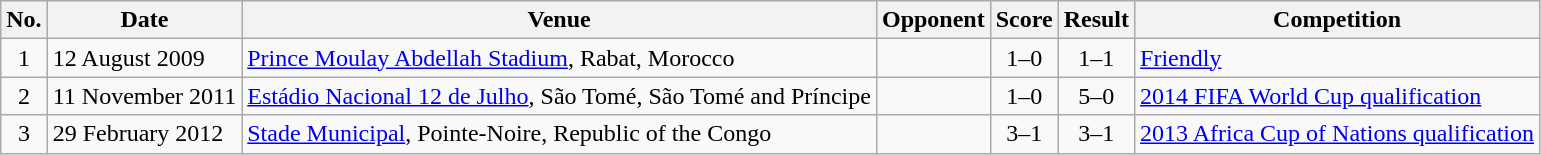<table class="wikitable sortable">
<tr>
<th scope="col">No.</th>
<th scope="col">Date</th>
<th scope="col">Venue</th>
<th scope="col">Opponent</th>
<th scope="col">Score</th>
<th scope="col">Result</th>
<th scope="col">Competition</th>
</tr>
<tr>
<td align="center">1</td>
<td>12 August 2009</td>
<td><a href='#'>Prince Moulay Abdellah Stadium</a>, Rabat, Morocco</td>
<td></td>
<td align="center">1–0</td>
<td align="center">1–1</td>
<td><a href='#'>Friendly</a></td>
</tr>
<tr>
<td align="center">2</td>
<td>11 November 2011</td>
<td><a href='#'>Estádio Nacional 12 de Julho</a>, São Tomé, São Tomé and Príncipe</td>
<td></td>
<td align="center">1–0</td>
<td align="center">5–0</td>
<td><a href='#'>2014 FIFA World Cup qualification</a></td>
</tr>
<tr>
<td align="center">3</td>
<td>29 February 2012</td>
<td><a href='#'>Stade Municipal</a>, Pointe-Noire, Republic of the Congo</td>
<td></td>
<td align="center">3–1</td>
<td align="center">3–1</td>
<td><a href='#'>2013 Africa Cup of Nations qualification</a></td>
</tr>
</table>
